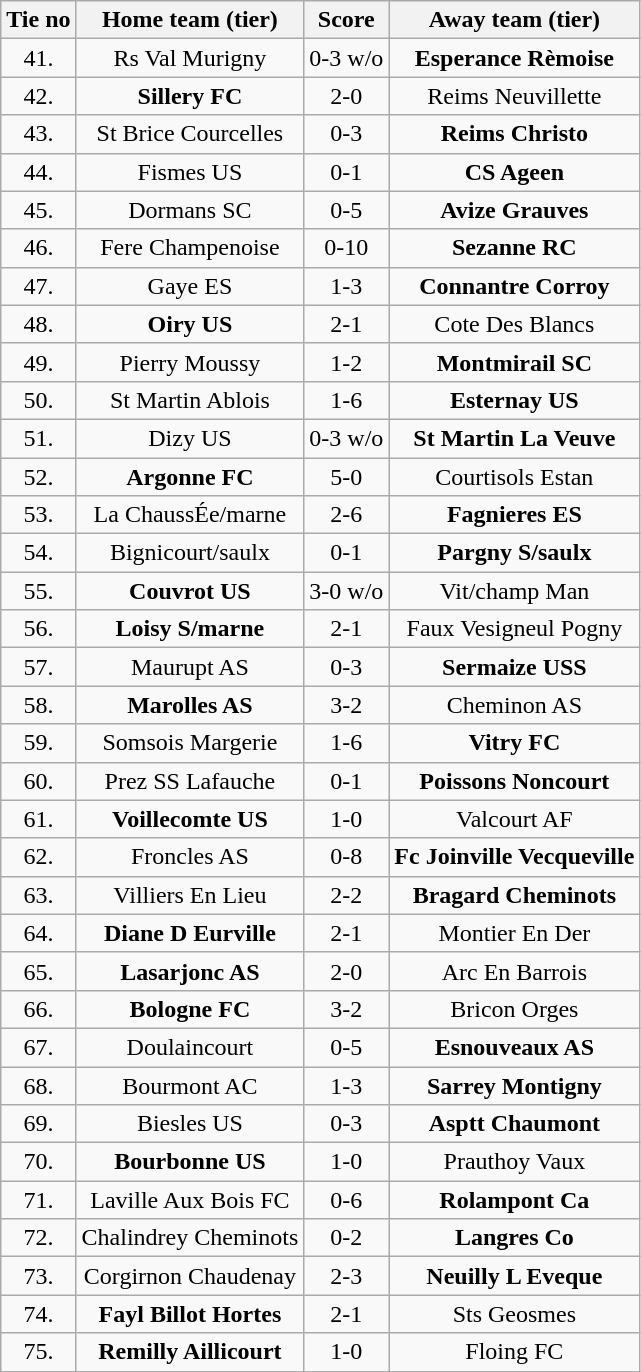<table class="wikitable" style="text-align: center">
<tr>
<th>Tie no</th>
<th>Home team (tier)</th>
<th>Score</th>
<th>Away team (tier)</th>
</tr>
<tr>
<td>41.</td>
<td>Rs Val Murigny</td>
<td>0-3 w/o</td>
<td><strong>Esperance Rèmoise</strong></td>
</tr>
<tr>
<td>42.</td>
<td><strong>Sillery FC</strong></td>
<td>2-0</td>
<td>Reims Neuvillette</td>
</tr>
<tr>
<td>43.</td>
<td>St Brice Courcelles</td>
<td>0-3</td>
<td><strong>Reims Christo</strong></td>
</tr>
<tr>
<td>44.</td>
<td>Fismes US</td>
<td>0-1</td>
<td><strong>CS Ageen</strong></td>
</tr>
<tr>
<td>45.</td>
<td>Dormans SC</td>
<td>0-5</td>
<td><strong>Avize Grauves</strong></td>
</tr>
<tr>
<td>46.</td>
<td>Fere Champenoise</td>
<td>0-10</td>
<td><strong>Sezanne RC</strong></td>
</tr>
<tr>
<td>47.</td>
<td>Gaye ES</td>
<td>1-3</td>
<td><strong>Connantre Corroy</strong></td>
</tr>
<tr>
<td>48.</td>
<td><strong>Oiry US</strong></td>
<td>2-1 </td>
<td>Cote Des Blancs</td>
</tr>
<tr>
<td>49.</td>
<td>Pierry Moussy</td>
<td>1-2 </td>
<td><strong>Montmirail SC</strong></td>
</tr>
<tr>
<td>50.</td>
<td>St Martin Ablois</td>
<td>1-6</td>
<td><strong>Esternay US</strong></td>
</tr>
<tr>
<td>51.</td>
<td>Dizy US</td>
<td>0-3 w/o</td>
<td><strong>St Martin La Veuve</strong></td>
</tr>
<tr>
<td>52.</td>
<td><strong>Argonne FC</strong></td>
<td>5-0</td>
<td>Courtisols Estan</td>
</tr>
<tr>
<td>53.</td>
<td>La ChaussÉe/marne</td>
<td>2-6</td>
<td><strong>Fagnieres ES</strong></td>
</tr>
<tr>
<td>54.</td>
<td>Bignicourt/saulx</td>
<td>0-1</td>
<td><strong>Pargny S/saulx</strong></td>
</tr>
<tr>
<td>55.</td>
<td><strong>Couvrot US</strong></td>
<td>3-0 w/o</td>
<td>Vit/champ Man</td>
</tr>
<tr>
<td>56.</td>
<td><strong>Loisy S/marne</strong></td>
<td>2-1</td>
<td>Faux Vesigneul Pogny</td>
</tr>
<tr>
<td>57.</td>
<td>Maurupt AS</td>
<td>0-3</td>
<td><strong>Sermaize USS</strong></td>
</tr>
<tr>
<td>58.</td>
<td><strong>Marolles AS</strong></td>
<td>3-2</td>
<td>Cheminon AS</td>
</tr>
<tr>
<td>59.</td>
<td>Somsois Margerie</td>
<td>1-6</td>
<td><strong>Vitry FC</strong></td>
</tr>
<tr>
<td>60.</td>
<td>Prez SS Lafauche</td>
<td>0-1</td>
<td><strong>Poissons Noncourt</strong></td>
</tr>
<tr>
<td>61.</td>
<td><strong>Voillecomte US</strong></td>
<td>1-0 </td>
<td>Valcourt AF</td>
</tr>
<tr>
<td>62.</td>
<td>Froncles AS</td>
<td>0-8</td>
<td><strong>Fc Joinville Vecqueville</strong></td>
</tr>
<tr>
<td>63.</td>
<td>Villiers En Lieu</td>
<td>2-2 </td>
<td><strong>Bragard Cheminots</strong></td>
</tr>
<tr>
<td>64.</td>
<td><strong>Diane D Eurville</strong></td>
<td>2-1</td>
<td>Montier En Der</td>
</tr>
<tr>
<td>65.</td>
<td><strong>Lasarjonc AS</strong></td>
<td>2-0</td>
<td>Arc En Barrois</td>
</tr>
<tr>
<td>66.</td>
<td><strong>Bologne FC</strong></td>
<td>3-2</td>
<td>Bricon Orges</td>
</tr>
<tr>
<td>67.</td>
<td>Doulaincourt</td>
<td>0-5</td>
<td><strong>Esnouveaux AS</strong></td>
</tr>
<tr>
<td>68.</td>
<td>Bourmont AC</td>
<td>1-3</td>
<td><strong>Sarrey Montigny</strong></td>
</tr>
<tr>
<td>69.</td>
<td>Biesles US</td>
<td>0-3</td>
<td><strong>Asptt Chaumont</strong></td>
</tr>
<tr>
<td>70.</td>
<td><strong>Bourbonne US</strong></td>
<td>1-0</td>
<td>Prauthoy Vaux</td>
</tr>
<tr>
<td>71.</td>
<td>Laville Aux Bois FC</td>
<td>0-6</td>
<td><strong>Rolampont Ca</strong></td>
</tr>
<tr>
<td>72.</td>
<td>Chalindrey Cheminots</td>
<td>0-2</td>
<td><strong>Langres Co</strong></td>
</tr>
<tr>
<td>73.</td>
<td>Corgirnon Chaudenay</td>
<td>2-3</td>
<td><strong>Neuilly L Eveque</strong></td>
</tr>
<tr>
<td>74.</td>
<td><strong>Fayl Billot Hortes</strong></td>
<td>2-1</td>
<td>Sts Geosmes</td>
</tr>
<tr>
<td>75.</td>
<td><strong>Remilly Aillicourt</strong></td>
<td>1-0</td>
<td>Floing FC</td>
</tr>
</table>
